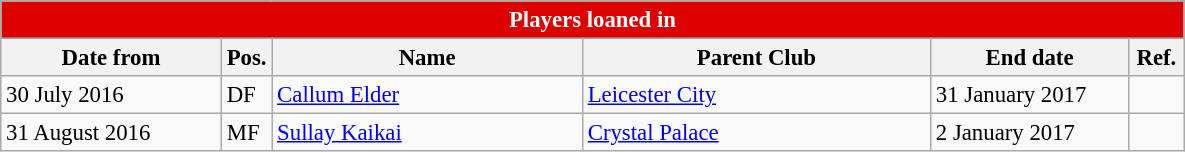<table class="wikitable" style="font-size:95%;">
<tr>
<th colspan="6" style="background:#d00; color:white; text-align:center;">Players loaned in</th>
</tr>
<tr>
<th style="width:140px;">Date from</th>
<th style="width:25px;">Pos.</th>
<th style="width:200px;">Name</th>
<th style="width:225px;">Parent Club</th>
<th style="width:125px;">End date</th>
<th style="width:30px;">Ref.</th>
</tr>
<tr>
<td>30 July 2016</td>
<td>DF</td>
<td> <a href='#'>Callum Elder</a></td>
<td> <a href='#'>Leicester City</a></td>
<td>31 January 2017</td>
<td></td>
</tr>
<tr>
<td>31 August 2016</td>
<td>MF</td>
<td> <a href='#'>Sullay Kaikai</a></td>
<td> <a href='#'>Crystal Palace</a></td>
<td>2 January 2017</td>
<td></td>
</tr>
</table>
